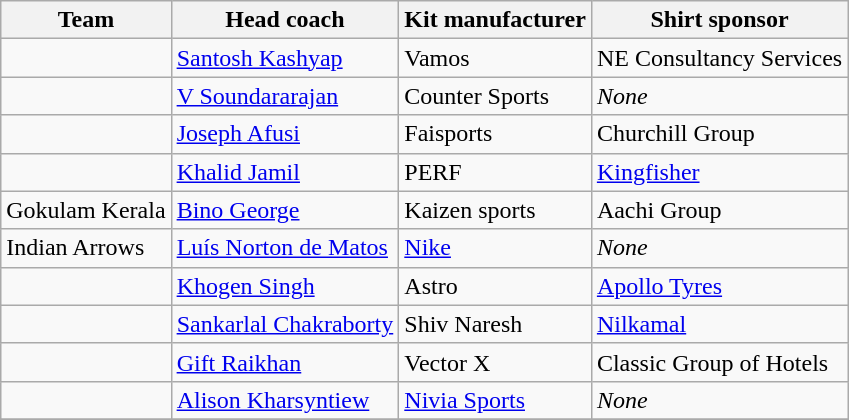<table class="wikitable sortable" style="text-align:left;">
<tr>
<th>Team</th>
<th>Head coach</th>
<th>Kit manufacturer</th>
<th>Shirt sponsor</th>
</tr>
<tr>
<td></td>
<td> <a href='#'>Santosh Kashyap</a></td>
<td>Vamos</td>
<td>NE Consultancy Services</td>
</tr>
<tr>
<td></td>
<td> <a href='#'>V Soundararajan</a></td>
<td>Counter Sports</td>
<td><em>None</em></td>
</tr>
<tr>
<td></td>
<td> <a href='#'>Joseph Afusi</a></td>
<td>Faisports</td>
<td>Churchill Group</td>
</tr>
<tr>
<td></td>
<td> <a href='#'>Khalid Jamil</a></td>
<td>PERF</td>
<td><a href='#'>Kingfisher</a></td>
</tr>
<tr>
<td>Gokulam Kerala</td>
<td> <a href='#'>Bino George</a></td>
<td>Kaizen sports</td>
<td>Aachi Group</td>
</tr>
<tr>
<td>Indian Arrows</td>
<td> <a href='#'>Luís Norton de Matos</a></td>
<td><a href='#'>Nike</a></td>
<td><em>None</em></td>
</tr>
<tr>
<td></td>
<td> <a href='#'>Khogen Singh</a></td>
<td>Astro</td>
<td><a href='#'>Apollo Tyres</a></td>
</tr>
<tr>
<td></td>
<td> <a href='#'>Sankarlal Chakraborty</a></td>
<td>Shiv Naresh</td>
<td><a href='#'>Nilkamal</a></td>
</tr>
<tr>
<td></td>
<td> <a href='#'>Gift Raikhan</a></td>
<td>Vector X</td>
<td>Classic Group of Hotels</td>
</tr>
<tr>
<td></td>
<td> <a href='#'>Alison Kharsyntiew</a></td>
<td><a href='#'>Nivia Sports</a></td>
<td><em>None</em></td>
</tr>
<tr>
</tr>
</table>
